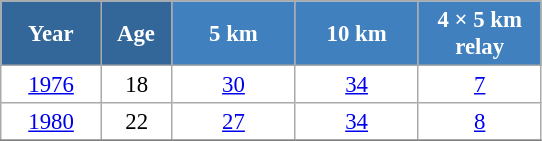<table class="wikitable" style="font-size:95%; text-align:center; border:grey solid 1px; border-collapse:collapse; background:#ffffff;">
<tr>
<th style="background-color:#369; color:white; width:60px;"> Year </th>
<th style="background-color:#369; color:white; width:40px;"> Age </th>
<th style="background-color:#4180be; color:white; width:75px;"> 5 km </th>
<th style="background-color:#4180be; color:white; width:75px;"> 10 km </th>
<th style="background-color:#4180be; color:white; width:75px;"> 4 × 5 km <br> relay </th>
</tr>
<tr>
<td><a href='#'>1976</a></td>
<td>18</td>
<td><a href='#'>30</a></td>
<td><a href='#'>34</a></td>
<td><a href='#'>7</a></td>
</tr>
<tr>
<td><a href='#'>1980</a></td>
<td>22</td>
<td><a href='#'>27</a></td>
<td><a href='#'>34</a></td>
<td><a href='#'>8</a></td>
</tr>
<tr>
</tr>
</table>
